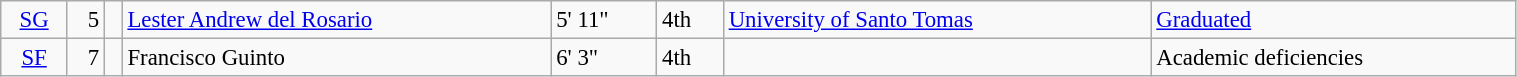<table class=wikitable width=80% style=font-size:95%>
<tr>
<td align=center><a href='#'>SG</a></td>
<td align=right>5</td>
<td></td>
<td><a href='#'>Lester Andrew del Rosario</a></td>
<td>5' 11"</td>
<td>4th</td>
<td><a href='#'>University of Santo Tomas</a></td>
<td><a href='#'>Graduated</a></td>
</tr>
<tr>
<td align=center><a href='#'>SF</a></td>
<td align=right>7</td>
<td></td>
<td>Francisco Guinto</td>
<td>6' 3"</td>
<td>4th</td>
<td></td>
<td>Academic deficiencies</td>
</tr>
</table>
